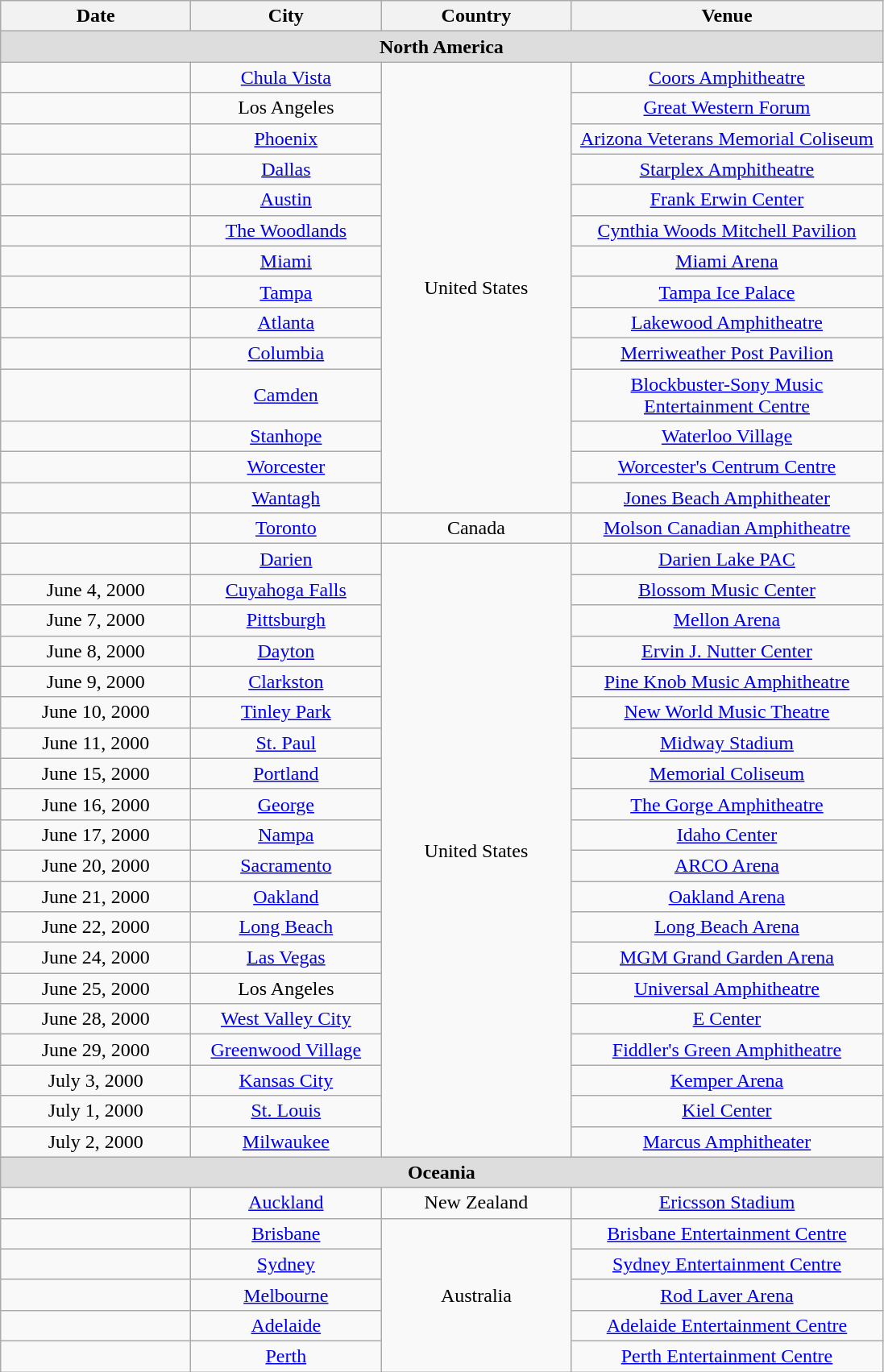<table class="wikitable" style="text-align:center;">
<tr>
<th width="150">Date</th>
<th width="150">City</th>
<th width="150">Country</th>
<th width="250">Venue</th>
</tr>
<tr bgcolor="#DDDDDD">
<td colspan=4 align=center><strong>North America</strong></td>
</tr>
<tr>
<td></td>
<td><a href='#'>Chula Vista</a></td>
<td rowspan="14">United States</td>
<td><a href='#'>Coors Amphitheatre</a></td>
</tr>
<tr>
<td></td>
<td>Los Angeles</td>
<td><a href='#'>Great Western Forum</a></td>
</tr>
<tr>
<td></td>
<td><a href='#'>Phoenix</a></td>
<td><a href='#'>Arizona Veterans Memorial Coliseum</a></td>
</tr>
<tr>
<td></td>
<td><a href='#'>Dallas</a></td>
<td><a href='#'>Starplex Amphitheatre</a></td>
</tr>
<tr>
<td></td>
<td><a href='#'>Austin</a></td>
<td><a href='#'>Frank Erwin Center</a></td>
</tr>
<tr>
<td></td>
<td><a href='#'>The Woodlands</a></td>
<td><a href='#'>Cynthia Woods Mitchell Pavilion</a></td>
</tr>
<tr>
<td></td>
<td><a href='#'>Miami</a></td>
<td><a href='#'>Miami Arena</a></td>
</tr>
<tr>
<td></td>
<td><a href='#'>Tampa</a></td>
<td><a href='#'>Tampa Ice Palace</a></td>
</tr>
<tr>
<td></td>
<td><a href='#'>Atlanta</a></td>
<td><a href='#'>Lakewood Amphitheatre</a></td>
</tr>
<tr>
<td></td>
<td><a href='#'>Columbia</a></td>
<td><a href='#'>Merriweather Post Pavilion</a></td>
</tr>
<tr>
<td></td>
<td><a href='#'>Camden</a></td>
<td><a href='#'>Blockbuster-Sony Music Entertainment Centre</a></td>
</tr>
<tr>
<td></td>
<td><a href='#'>Stanhope</a></td>
<td><a href='#'>Waterloo Village</a></td>
</tr>
<tr>
<td></td>
<td><a href='#'>Worcester</a></td>
<td><a href='#'>Worcester's Centrum Centre</a></td>
</tr>
<tr>
<td></td>
<td><a href='#'>Wantagh</a></td>
<td><a href='#'>Jones Beach Amphitheater</a></td>
</tr>
<tr>
<td></td>
<td><a href='#'>Toronto</a></td>
<td>Canada</td>
<td><a href='#'>Molson Canadian Amphitheatre</a></td>
</tr>
<tr>
<td></td>
<td><a href='#'>Darien</a></td>
<td rowspan="20">United States</td>
<td><a href='#'>Darien Lake PAC</a></td>
</tr>
<tr>
<td>June 4, 2000</td>
<td><a href='#'>Cuyahoga Falls</a></td>
<td><a href='#'>Blossom Music Center</a></td>
</tr>
<tr>
<td>June 7, 2000</td>
<td><a href='#'>Pittsburgh</a></td>
<td><a href='#'>Mellon Arena</a></td>
</tr>
<tr>
<td>June 8, 2000</td>
<td><a href='#'>Dayton</a></td>
<td><a href='#'>Ervin J. Nutter Center</a></td>
</tr>
<tr>
<td>June 9, 2000</td>
<td><a href='#'>Clarkston</a></td>
<td><a href='#'>Pine Knob Music Amphitheatre</a></td>
</tr>
<tr>
<td>June 10, 2000</td>
<td><a href='#'>Tinley Park</a></td>
<td><a href='#'>New World Music Theatre</a></td>
</tr>
<tr>
<td>June 11, 2000</td>
<td><a href='#'>St. Paul</a></td>
<td><a href='#'>Midway Stadium</a></td>
</tr>
<tr>
<td>June 15, 2000</td>
<td><a href='#'>Portland</a></td>
<td><a href='#'>Memorial Coliseum</a></td>
</tr>
<tr>
<td>June 16, 2000</td>
<td><a href='#'>George</a></td>
<td><a href='#'>The Gorge Amphitheatre</a></td>
</tr>
<tr>
<td>June 17, 2000</td>
<td><a href='#'>Nampa</a></td>
<td><a href='#'>Idaho Center</a></td>
</tr>
<tr>
<td>June 20, 2000</td>
<td><a href='#'>Sacramento</a></td>
<td><a href='#'>ARCO Arena</a></td>
</tr>
<tr>
<td>June 21, 2000</td>
<td><a href='#'>Oakland</a></td>
<td><a href='#'>Oakland Arena</a></td>
</tr>
<tr>
<td>June 22, 2000</td>
<td><a href='#'>Long Beach</a></td>
<td><a href='#'>Long Beach Arena</a></td>
</tr>
<tr>
<td>June 24, 2000</td>
<td><a href='#'>Las Vegas</a></td>
<td><a href='#'>MGM Grand Garden Arena</a></td>
</tr>
<tr>
<td>June 25, 2000</td>
<td>Los Angeles</td>
<td><a href='#'>Universal Amphitheatre</a></td>
</tr>
<tr>
<td>June 28, 2000</td>
<td><a href='#'>West Valley City</a></td>
<td><a href='#'>E Center</a></td>
</tr>
<tr>
<td>June 29, 2000</td>
<td><a href='#'>Greenwood Village</a></td>
<td><a href='#'>Fiddler's Green Amphitheatre</a></td>
</tr>
<tr>
<td>July 3, 2000</td>
<td><a href='#'>Kansas City</a></td>
<td><a href='#'>Kemper Arena</a></td>
</tr>
<tr>
<td>July 1, 2000</td>
<td><a href='#'>St. Louis</a></td>
<td><a href='#'>Kiel Center</a></td>
</tr>
<tr>
<td>July 2, 2000</td>
<td><a href='#'>Milwaukee</a></td>
<td><a href='#'>Marcus Amphitheater</a></td>
</tr>
<tr bgcolor="#DDDDDD">
<td colspan=4><strong>Oceania</strong></td>
</tr>
<tr>
<td></td>
<td><a href='#'>Auckland</a></td>
<td>New Zealand</td>
<td><a href='#'>Ericsson Stadium</a></td>
</tr>
<tr>
<td></td>
<td><a href='#'>Brisbane</a></td>
<td rowspan="5">Australia</td>
<td><a href='#'>Brisbane Entertainment Centre</a></td>
</tr>
<tr>
<td></td>
<td><a href='#'>Sydney</a></td>
<td><a href='#'>Sydney Entertainment Centre</a></td>
</tr>
<tr>
<td></td>
<td><a href='#'>Melbourne</a></td>
<td><a href='#'>Rod Laver Arena</a></td>
</tr>
<tr>
<td></td>
<td><a href='#'>Adelaide</a></td>
<td><a href='#'>Adelaide Entertainment Centre</a></td>
</tr>
<tr>
<td></td>
<td><a href='#'>Perth</a></td>
<td><a href='#'>Perth Entertainment Centre</a></td>
</tr>
</table>
